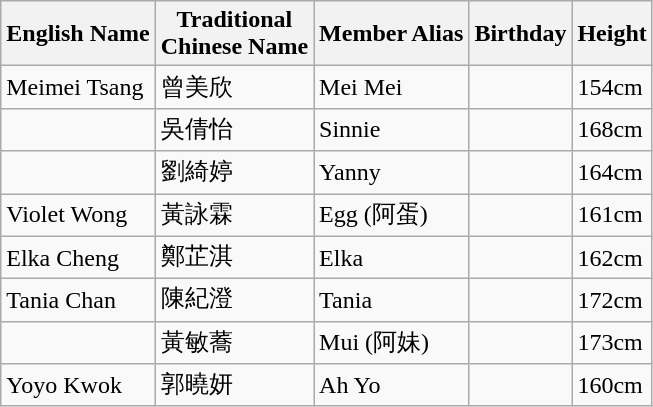<table class="wikitable">
<tr>
<th>English Name</th>
<th>Traditional<br>Chinese Name</th>
<th>Member Alias</th>
<th>Birthday</th>
<th>Height</th>
</tr>
<tr>
<td>Meimei Tsang</td>
<td>曾美欣</td>
<td>Mei Mei</td>
<td> </td>
<td>154cm</td>
</tr>
<tr>
<td></td>
<td>吳倩怡</td>
<td>Sinnie</td>
<td> </td>
<td>168cm</td>
</tr>
<tr>
<td></td>
<td>劉綺婷</td>
<td>Yanny</td>
<td></td>
<td>164cm</td>
</tr>
<tr>
<td>Violet Wong</td>
<td>黃詠霖</td>
<td>Egg (阿蛋)</td>
<td> </td>
<td>161cm</td>
</tr>
<tr>
<td>Elka Cheng</td>
<td>鄭芷淇</td>
<td>Elka</td>
<td></td>
<td>162cm</td>
</tr>
<tr>
<td>Tania Chan</td>
<td>陳紀澄</td>
<td>Tania</td>
<td></td>
<td>172cm</td>
</tr>
<tr>
<td></td>
<td>黃敏蕎</td>
<td>Mui (阿妹)</td>
<td></td>
<td>173cm</td>
</tr>
<tr>
<td>Yoyo Kwok</td>
<td>郭曉妍</td>
<td>Ah Yo</td>
<td></td>
<td>160cm</td>
</tr>
</table>
